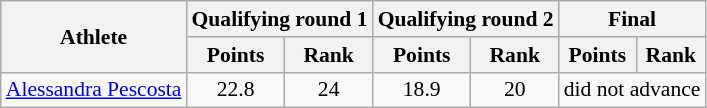<table class="wikitable" style="font-size:90%">
<tr>
<th rowspan="2">Athlete</th>
<th colspan="2">Qualifying round 1</th>
<th colspan="2">Qualifying round 2</th>
<th colspan="2">Final</th>
</tr>
<tr>
<th>Points</th>
<th>Rank</th>
<th>Points</th>
<th>Rank</th>
<th>Points</th>
<th>Rank</th>
</tr>
<tr>
<td><a href='#'>Alessandra Pescosta</a></td>
<td align="center">22.8</td>
<td align="center">24</td>
<td align="center">18.9</td>
<td align="center">20</td>
<td colspan="2">did not advance</td>
</tr>
</table>
